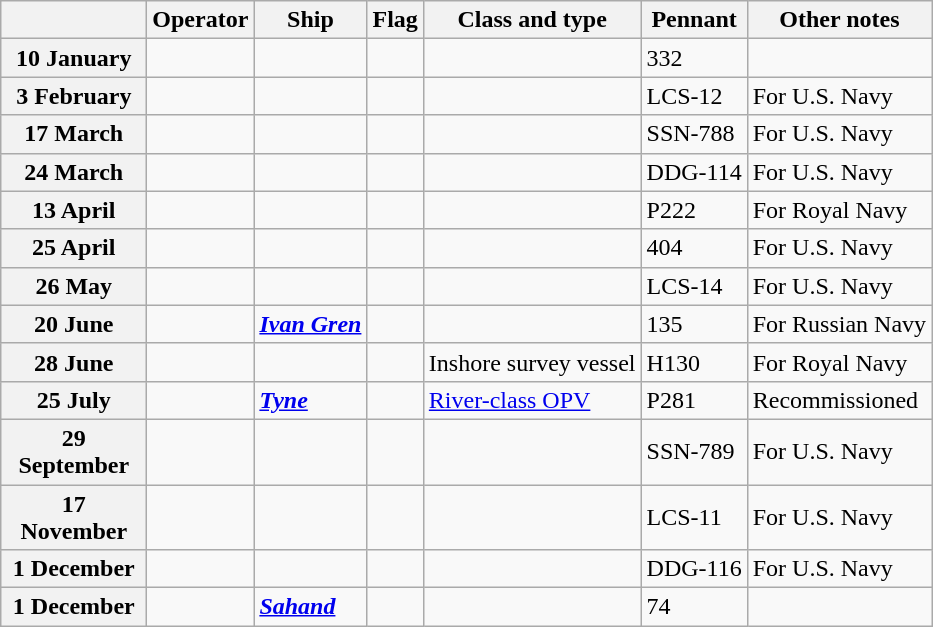<table Class="wikitable">
<tr>
<th width="90"></th>
<th>Operator</th>
<th>Ship</th>
<th>Flag</th>
<th>Class and type</th>
<th>Pennant</th>
<th>Other notes</th>
</tr>
<tr ---->
<th>10 January</th>
<td></td>
<td><strong></strong></td>
<td></td>
<td></td>
<td>332</td>
<td></td>
</tr>
<tr>
<th>3 February</th>
<td></td>
<td><strong></strong></td>
<td></td>
<td></td>
<td>LCS-12</td>
<td>For U.S. Navy</td>
</tr>
<tr>
<th>17 March</th>
<td></td>
<td><strong></strong></td>
<td></td>
<td></td>
<td>SSN-788</td>
<td>For U.S. Navy</td>
</tr>
<tr>
<th>24 March</th>
<td></td>
<td><strong></strong></td>
<td></td>
<td></td>
<td>DDG-114</td>
<td>For U.S. Navy</td>
</tr>
<tr ---->
<th>13 April</th>
<td></td>
<td><strong></strong></td>
<td></td>
<td></td>
<td>P222</td>
<td>For Royal Navy </td>
</tr>
<tr ---->
<th>25 April</th>
<td></td>
<td><strong></strong></td>
<td></td>
<td></td>
<td>404</td>
<td>For U.S. Navy</td>
</tr>
<tr>
<th>26 May</th>
<td></td>
<td><strong></strong></td>
<td></td>
<td></td>
<td>LCS-14</td>
<td>For U.S. Navy</td>
</tr>
<tr ---->
<th>20 June</th>
<td></td>
<td><strong><em><a href='#'>Ivan Gren</a></em></strong></td>
<td></td>
<td></td>
<td>135</td>
<td>For Russian Navy</td>
</tr>
<tr ---->
<th>28 June</th>
<td></td>
<td><strong></strong></td>
<td></td>
<td>Inshore survey vessel</td>
<td>H130</td>
<td>For Royal Navy </td>
</tr>
<tr ---->
<th>25 July</th>
<td></td>
<td><strong><a href='#'><em>Tyne</em></a></strong></td>
<td></td>
<td><a href='#'>River-class OPV</a></td>
<td>P281</td>
<td>Recommissioned</td>
</tr>
<tr>
<th>29 September</th>
<td></td>
<td><strong></strong></td>
<td></td>
<td></td>
<td>SSN-789</td>
<td>For U.S. Navy</td>
</tr>
<tr>
<th>17 November</th>
<td></td>
<td><strong></strong></td>
<td></td>
<td></td>
<td>LCS-11</td>
<td>For U.S. Navy</td>
</tr>
<tr>
<th>1 December</th>
<td></td>
<td><strong></strong></td>
<td></td>
<td></td>
<td>DDG-116</td>
<td>For U.S. Navy</td>
</tr>
<tr ---->
<th>1 December</th>
<td></td>
<td><strong><a href='#'><em>Sahand</em></a></strong></td>
<td></td>
<td></td>
<td>74</td>
<td></td>
</tr>
</table>
